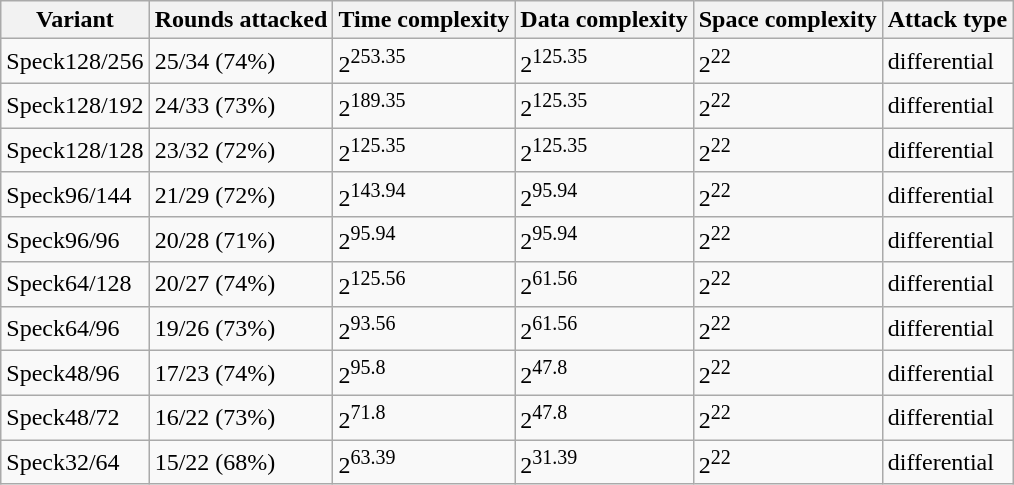<table class="wikitable">
<tr>
<th>Variant</th>
<th>Rounds attacked</th>
<th>Time complexity</th>
<th>Data complexity</th>
<th>Space complexity</th>
<th>Attack type</th>
</tr>
<tr>
<td>Speck128/256</td>
<td>25/34 (74%)</td>
<td>2<sup>253.35</sup></td>
<td>2<sup>125.35</sup></td>
<td>2<sup>22</sup></td>
<td>differential</td>
</tr>
<tr>
<td>Speck128/192</td>
<td>24/33 (73%)</td>
<td>2<sup>189.35</sup></td>
<td>2<sup>125.35</sup></td>
<td>2<sup>22</sup></td>
<td>differential</td>
</tr>
<tr>
<td>Speck128/128</td>
<td>23/32 (72%)</td>
<td>2<sup>125.35</sup></td>
<td>2<sup>125.35</sup></td>
<td>2<sup>22</sup></td>
<td>differential</td>
</tr>
<tr>
<td>Speck96/144</td>
<td>21/29 (72%)</td>
<td>2<sup>143.94</sup></td>
<td>2<sup>95.94</sup></td>
<td>2<sup>22</sup></td>
<td>differential</td>
</tr>
<tr>
<td>Speck96/96</td>
<td>20/28 (71%)</td>
<td>2<sup>95.94</sup></td>
<td>2<sup>95.94</sup></td>
<td>2<sup>22</sup></td>
<td>differential</td>
</tr>
<tr>
<td>Speck64/128</td>
<td>20/27 (74%)</td>
<td>2<sup>125.56</sup></td>
<td>2<sup>61.56</sup></td>
<td>2<sup>22</sup></td>
<td>differential</td>
</tr>
<tr>
<td>Speck64/96</td>
<td>19/26 (73%)</td>
<td>2<sup>93.56</sup></td>
<td>2<sup>61.56</sup></td>
<td>2<sup>22</sup></td>
<td>differential</td>
</tr>
<tr>
<td>Speck48/96</td>
<td>17/23 (74%)</td>
<td>2<sup>95.8</sup></td>
<td>2<sup>47.8</sup></td>
<td>2<sup>22</sup></td>
<td>differential</td>
</tr>
<tr>
<td>Speck48/72</td>
<td>16/22 (73%)</td>
<td>2<sup>71.8</sup></td>
<td>2<sup>47.8</sup></td>
<td>2<sup>22</sup></td>
<td>differential</td>
</tr>
<tr>
<td>Speck32/64</td>
<td>15/22 (68%)</td>
<td>2<sup>63.39</sup></td>
<td>2<sup>31.39</sup></td>
<td>2<sup>22</sup></td>
<td>differential</td>
</tr>
</table>
